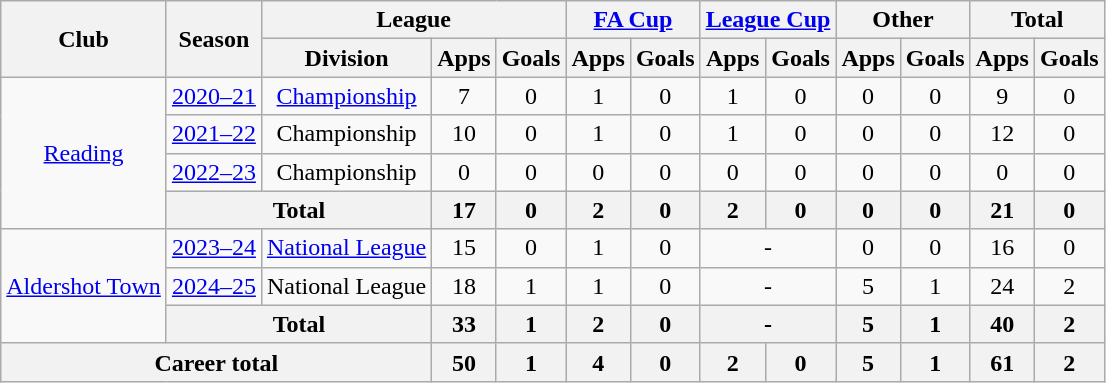<table class="wikitable" style="text-align: center;">
<tr>
<th rowspan="2">Club</th>
<th rowspan="2">Season</th>
<th colspan="3">League</th>
<th colspan="2"><a href='#'>FA Cup</a></th>
<th colspan="2"><a href='#'>League Cup</a></th>
<th colspan="2">Other</th>
<th colspan="2">Total</th>
</tr>
<tr>
<th>Division</th>
<th>Apps</th>
<th>Goals</th>
<th>Apps</th>
<th>Goals</th>
<th>Apps</th>
<th>Goals</th>
<th>Apps</th>
<th>Goals</th>
<th>Apps</th>
<th>Goals</th>
</tr>
<tr>
<td rowspan="4"><a href='#'>Reading</a></td>
<td><a href='#'>2020–21</a></td>
<td><a href='#'>Championship</a></td>
<td>7</td>
<td>0</td>
<td>1</td>
<td>0</td>
<td>1</td>
<td>0</td>
<td>0</td>
<td>0</td>
<td>9</td>
<td>0</td>
</tr>
<tr>
<td><a href='#'>2021–22</a></td>
<td>Championship</td>
<td>10</td>
<td>0</td>
<td>1</td>
<td>0</td>
<td>1</td>
<td>0</td>
<td>0</td>
<td>0</td>
<td>12</td>
<td>0</td>
</tr>
<tr>
<td><a href='#'>2022–23</a></td>
<td>Championship</td>
<td>0</td>
<td>0</td>
<td>0</td>
<td>0</td>
<td>0</td>
<td>0</td>
<td>0</td>
<td>0</td>
<td>0</td>
<td>0</td>
</tr>
<tr>
<th colspan="2">Total</th>
<th>17</th>
<th>0</th>
<th>2</th>
<th>0</th>
<th>2</th>
<th>0</th>
<th>0</th>
<th>0</th>
<th>21</th>
<th>0</th>
</tr>
<tr>
<td rowspan="3"><a href='#'>Aldershot Town</a></td>
<td><a href='#'>2023–24</a></td>
<td><a href='#'>National League</a></td>
<td>15</td>
<td>0</td>
<td>1</td>
<td>0</td>
<td colspan="2">-</td>
<td>0</td>
<td>0</td>
<td>16</td>
<td>0</td>
</tr>
<tr>
<td><a href='#'>2024–25</a></td>
<td>National League</td>
<td>18</td>
<td>1</td>
<td>1</td>
<td>0</td>
<td colspan="2">-</td>
<td>5</td>
<td>1</td>
<td>24</td>
<td>2</td>
</tr>
<tr>
<th colspan="2">Total</th>
<th>33</th>
<th>1</th>
<th>2</th>
<th>0</th>
<th colspan="2">-</th>
<th>5</th>
<th>1</th>
<th>40</th>
<th>2</th>
</tr>
<tr>
<th colspan="3">Career total</th>
<th>50</th>
<th>1</th>
<th>4</th>
<th>0</th>
<th>2</th>
<th>0</th>
<th>5</th>
<th>1</th>
<th>61</th>
<th>2</th>
</tr>
</table>
